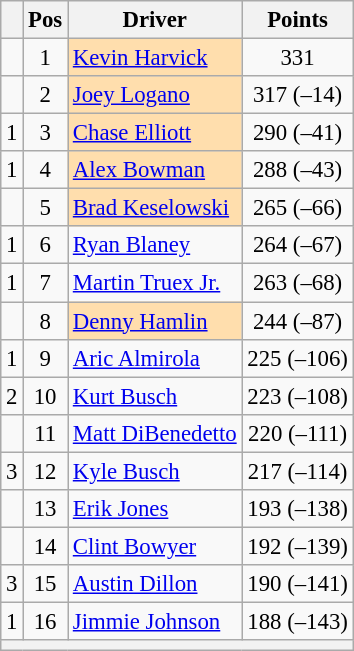<table class="wikitable" style="font-size: 95%">
<tr>
<th></th>
<th>Pos</th>
<th>Driver</th>
<th>Points</th>
</tr>
<tr>
<td align="left"></td>
<td style="text-align:center;">1</td>
<td style="background:#FFDEAD;"><a href='#'>Kevin Harvick</a></td>
<td style="text-align:center;">331</td>
</tr>
<tr>
<td align="left"></td>
<td style="text-align:center;">2</td>
<td style="background:#FFDEAD;"><a href='#'>Joey Logano</a></td>
<td style="text-align:center;">317 (–14)</td>
</tr>
<tr>
<td align="left"> 1</td>
<td style="text-align:center;">3</td>
<td style="background:#FFDEAD;"><a href='#'>Chase Elliott</a></td>
<td style="text-align:center;">290 (–41)</td>
</tr>
<tr>
<td align="left"> 1</td>
<td style="text-align:center;">4</td>
<td style="background:#FFDEAD;"><a href='#'>Alex Bowman</a></td>
<td style="text-align:center;">288 (–43)</td>
</tr>
<tr>
<td align="left"></td>
<td style="text-align:center;">5</td>
<td style="background:#FFDEAD;"><a href='#'>Brad Keselowski</a></td>
<td style="text-align:center;">265 (–66)</td>
</tr>
<tr>
<td align="left"> 1</td>
<td style="text-align:center;">6</td>
<td><a href='#'>Ryan Blaney</a></td>
<td style="text-align:center;">264 (–67)</td>
</tr>
<tr>
<td align="left"> 1</td>
<td style="text-align:center;">7</td>
<td><a href='#'>Martin Truex Jr.</a></td>
<td style="text-align:center;">263 (–68)</td>
</tr>
<tr>
<td align="left"></td>
<td style="text-align:center;">8</td>
<td style="background:#FFDEAD;"><a href='#'>Denny Hamlin</a></td>
<td style="text-align:center;">244 (–87)</td>
</tr>
<tr>
<td align="left"> 1</td>
<td style="text-align:center;">9</td>
<td><a href='#'>Aric Almirola</a></td>
<td style="text-align:center;">225 (–106)</td>
</tr>
<tr>
<td align="left"> 2</td>
<td style="text-align:center;">10</td>
<td><a href='#'>Kurt Busch</a></td>
<td style="text-align:center;">223 (–108)</td>
</tr>
<tr>
<td align="left"></td>
<td style="text-align:center;">11</td>
<td><a href='#'>Matt DiBenedetto</a></td>
<td style="text-align:center;">220 (–111)</td>
</tr>
<tr>
<td align="left"> 3</td>
<td style="text-align:center;">12</td>
<td><a href='#'>Kyle Busch</a></td>
<td style="text-align:center;">217 (–114)</td>
</tr>
<tr>
<td align="left"></td>
<td style="text-align:center;">13</td>
<td><a href='#'>Erik Jones</a></td>
<td style="text-align:center;">193 (–138)</td>
</tr>
<tr>
<td align="left"></td>
<td style="text-align:center;">14</td>
<td><a href='#'>Clint Bowyer</a></td>
<td style="text-align:center;">192 (–139)</td>
</tr>
<tr>
<td align="left"> 3</td>
<td style="text-align:center;">15</td>
<td><a href='#'>Austin Dillon</a></td>
<td style="text-align:center;">190 (–141)</td>
</tr>
<tr>
<td align="left"> 1</td>
<td style="text-align:center;">16</td>
<td><a href='#'>Jimmie Johnson</a></td>
<td style="text-align:center;">188 (–143)</td>
</tr>
<tr class="sortbottom">
<th colspan="9"></th>
</tr>
</table>
